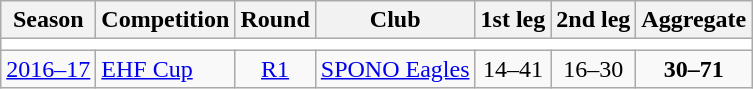<table class="wikitable">
<tr>
<th>Season</th>
<th>Competition</th>
<th>Round</th>
<th>Club</th>
<th>1st leg</th>
<th>2nd leg</th>
<th>Aggregate</th>
</tr>
<tr>
<td colspan="7" bgcolor=white></td>
</tr>
<tr>
<td><a href='#'>2016–17</a></td>
<td><a href='#'>EHF Cup</a></td>
<td style="text-align:center;"><a href='#'>R1</a></td>
<td> <a href='#'>SPONO Eagles</a></td>
<td style="text-align:center;">14–41</td>
<td style="text-align:center;">16–30</td>
<td style="text-align:center;"><strong>30–71</strong></td>
</tr>
</table>
